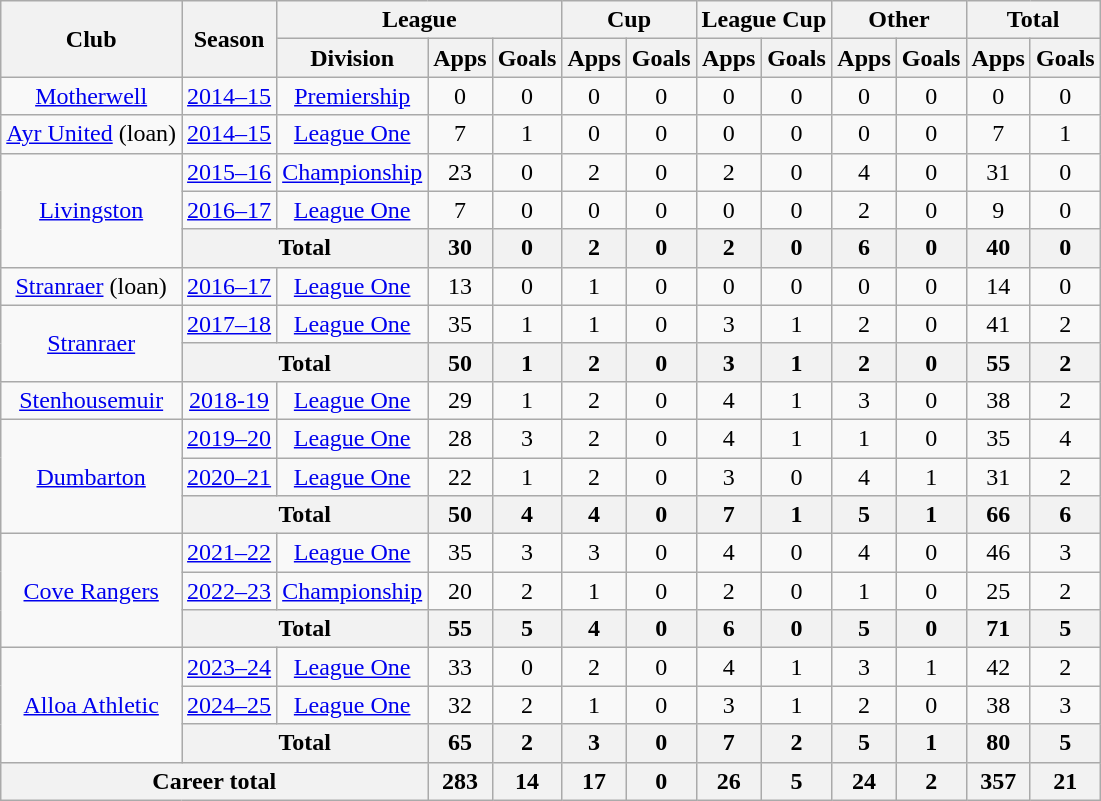<table class="wikitable" style="text-align: center">
<tr>
<th rowspan="2">Club</th>
<th rowspan="2">Season</th>
<th colspan="3">League</th>
<th colspan="2">Cup</th>
<th colspan="2">League Cup</th>
<th colspan="2">Other</th>
<th colspan="2">Total</th>
</tr>
<tr>
<th>Division</th>
<th>Apps</th>
<th>Goals</th>
<th>Apps</th>
<th>Goals</th>
<th>Apps</th>
<th>Goals</th>
<th>Apps</th>
<th>Goals</th>
<th>Apps</th>
<th>Goals</th>
</tr>
<tr>
<td><a href='#'>Motherwell</a></td>
<td><a href='#'>2014–15</a></td>
<td><a href='#'>Premiership</a></td>
<td>0</td>
<td>0</td>
<td>0</td>
<td>0</td>
<td>0</td>
<td>0</td>
<td>0</td>
<td>0</td>
<td>0</td>
<td>0</td>
</tr>
<tr>
<td><a href='#'>Ayr United</a> (loan)</td>
<td><a href='#'>2014–15</a></td>
<td><a href='#'>League One</a></td>
<td>7</td>
<td>1</td>
<td>0</td>
<td>0</td>
<td>0</td>
<td>0</td>
<td>0</td>
<td>0</td>
<td>7</td>
<td>1</td>
</tr>
<tr>
<td rowspan="3"><a href='#'>Livingston</a></td>
<td><a href='#'>2015–16</a></td>
<td><a href='#'>Championship</a></td>
<td>23</td>
<td>0</td>
<td>2</td>
<td>0</td>
<td>2</td>
<td>0</td>
<td>4</td>
<td>0</td>
<td>31</td>
<td>0</td>
</tr>
<tr>
<td><a href='#'>2016–17</a></td>
<td><a href='#'>League One</a></td>
<td>7</td>
<td>0</td>
<td>0</td>
<td>0</td>
<td>0</td>
<td>0</td>
<td>2</td>
<td>0</td>
<td>9</td>
<td>0</td>
</tr>
<tr>
<th colspan="2">Total</th>
<th>30</th>
<th>0</th>
<th>2</th>
<th>0</th>
<th>2</th>
<th>0</th>
<th>6</th>
<th>0</th>
<th>40</th>
<th>0</th>
</tr>
<tr>
<td><a href='#'>Stranraer</a> (loan)</td>
<td><a href='#'>2016–17</a></td>
<td><a href='#'>League One</a></td>
<td>13</td>
<td>0</td>
<td>1</td>
<td>0</td>
<td>0</td>
<td>0</td>
<td>0</td>
<td>0</td>
<td>14</td>
<td>0</td>
</tr>
<tr>
<td rowspan="2"><a href='#'>Stranraer</a></td>
<td><a href='#'>2017–18</a></td>
<td><a href='#'>League One</a></td>
<td>35</td>
<td>1</td>
<td>1</td>
<td>0</td>
<td>3</td>
<td>1</td>
<td>2</td>
<td>0</td>
<td>41</td>
<td>2</td>
</tr>
<tr>
<th colspan="2">Total</th>
<th>50</th>
<th>1</th>
<th>2</th>
<th>0</th>
<th>3</th>
<th>1</th>
<th>2</th>
<th>0</th>
<th>55</th>
<th>2</th>
</tr>
<tr>
<td><a href='#'>Stenhousemuir</a></td>
<td><a href='#'>2018-19</a></td>
<td><a href='#'>League One</a></td>
<td>29</td>
<td>1</td>
<td>2</td>
<td>0</td>
<td>4</td>
<td>1</td>
<td>3</td>
<td>0</td>
<td>38</td>
<td>2</td>
</tr>
<tr>
<td rowspan="3"><a href='#'>Dumbarton</a></td>
<td><a href='#'>2019–20</a></td>
<td><a href='#'>League One</a></td>
<td>28</td>
<td>3</td>
<td>2</td>
<td>0</td>
<td>4</td>
<td>1</td>
<td>1</td>
<td>0</td>
<td>35</td>
<td>4</td>
</tr>
<tr>
<td><a href='#'>2020–21</a></td>
<td><a href='#'>League One</a></td>
<td>22</td>
<td>1</td>
<td>2</td>
<td>0</td>
<td>3</td>
<td>0</td>
<td>4</td>
<td>1</td>
<td>31</td>
<td>2</td>
</tr>
<tr>
<th colspan="2">Total</th>
<th>50</th>
<th>4</th>
<th>4</th>
<th>0</th>
<th>7</th>
<th>1</th>
<th>5</th>
<th>1</th>
<th>66</th>
<th>6</th>
</tr>
<tr>
<td rowspan="3"><a href='#'>Cove Rangers</a></td>
<td><a href='#'>2021–22</a></td>
<td><a href='#'>League One</a></td>
<td>35</td>
<td>3</td>
<td>3</td>
<td>0</td>
<td>4</td>
<td>0</td>
<td>4</td>
<td>0</td>
<td>46</td>
<td>3</td>
</tr>
<tr>
<td><a href='#'>2022–23</a></td>
<td><a href='#'>Championship</a></td>
<td>20</td>
<td>2</td>
<td>1</td>
<td>0</td>
<td>2</td>
<td>0</td>
<td>1</td>
<td>0</td>
<td>25</td>
<td>2</td>
</tr>
<tr>
<th colspan="2">Total</th>
<th>55</th>
<th>5</th>
<th>4</th>
<th>0</th>
<th>6</th>
<th>0</th>
<th>5</th>
<th>0</th>
<th>71</th>
<th>5</th>
</tr>
<tr>
<td rowspan="3"><a href='#'>Alloa Athletic</a></td>
<td><a href='#'>2023–24</a></td>
<td><a href='#'>League One</a></td>
<td>33</td>
<td>0</td>
<td>2</td>
<td>0</td>
<td>4</td>
<td>1</td>
<td>3</td>
<td>1</td>
<td>42</td>
<td>2</td>
</tr>
<tr>
<td><a href='#'>2024–25</a></td>
<td><a href='#'>League One</a></td>
<td>32</td>
<td>2</td>
<td>1</td>
<td>0</td>
<td>3</td>
<td>1</td>
<td>2</td>
<td>0</td>
<td>38</td>
<td>3</td>
</tr>
<tr>
<th colspan="2">Total</th>
<th>65</th>
<th>2</th>
<th>3</th>
<th>0</th>
<th>7</th>
<th>2</th>
<th>5</th>
<th>1</th>
<th>80</th>
<th>5</th>
</tr>
<tr>
<th colspan="3">Career total</th>
<th>283</th>
<th>14</th>
<th>17</th>
<th>0</th>
<th>26</th>
<th>5</th>
<th>24</th>
<th>2</th>
<th>357</th>
<th>21</th>
</tr>
</table>
